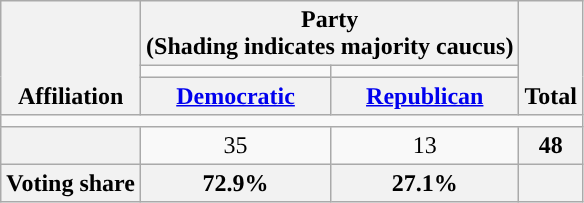<table class=wikitable style="text-align:center">
<tr style="vertical-align:bottom;">
<th rowspan=3>Affiliation</th>
<th colspan=2>Party <div>(Shading indicates majority caucus)</div></th>
<th rowspan=3>Total</th>
</tr>
<tr style="height:5px">
<td style="background-color:"></td>
<td style="background-color:"></td>
</tr>
<tr>
<th><a href='#'>Democratic</a></th>
<th><a href='#'>Republican</a></th>
</tr>
<tr>
<td colspan=5></td>
</tr>
<tr>
<th nowrap style="font-size:80%"></th>
<td>35</td>
<td>13</td>
<th>48</th>
</tr>
<tr>
<th>Voting share</th>
<th>72.9%</th>
<th>27.1%</th>
<th colspan=2></th>
</tr>
</table>
